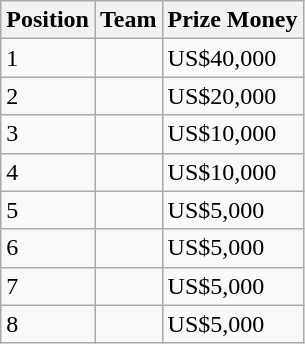<table class="wikitable">
<tr>
<th>Position</th>
<th>Team</th>
<th>Prize Money</th>
</tr>
<tr>
<td>1</td>
<td></td>
<td>US$40,000</td>
</tr>
<tr>
<td>2</td>
<td></td>
<td>US$20,000</td>
</tr>
<tr>
<td>3</td>
<td></td>
<td>US$10,000</td>
</tr>
<tr>
<td>4</td>
<td></td>
<td>US$10,000</td>
</tr>
<tr>
<td>5</td>
<td></td>
<td>US$5,000</td>
</tr>
<tr>
<td>6</td>
<td></td>
<td>US$5,000</td>
</tr>
<tr>
<td>7</td>
<td></td>
<td>US$5,000</td>
</tr>
<tr>
<td>8</td>
<td></td>
<td>US$5,000</td>
</tr>
</table>
